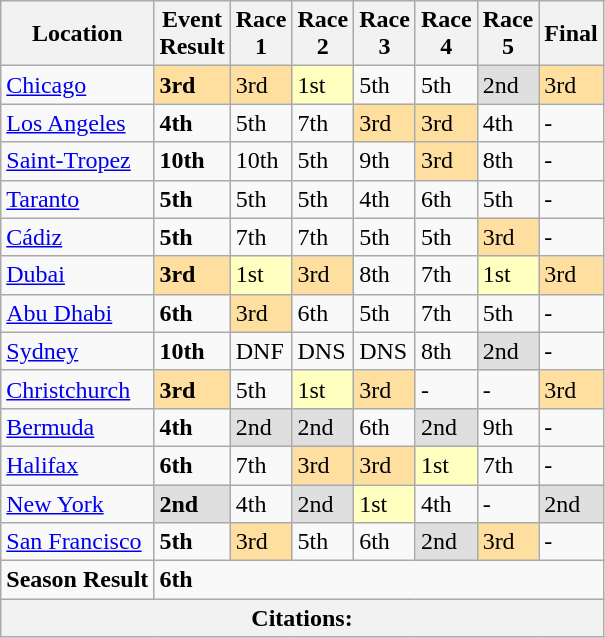<table class="wikitable">
<tr>
<th>Location</th>
<th>Event<br>Result</th>
<th>Race<br>1</th>
<th>Race<br>2</th>
<th>Race<br>3</th>
<th>Race<br>4</th>
<th>Race<br>5</th>
<th>Final</th>
</tr>
<tr>
<td> <a href='#'>Chicago</a></td>
<td style="background:#FFDF9F;"><strong>3rd</strong></td>
<td style="background:#FFDF9F;">3rd</td>
<td style="background:#FFFFBF;">1st</td>
<td>5th</td>
<td>5th</td>
<td style="background:#DFDFDF;">2nd</td>
<td style="background:#FFDF9F;">3rd</td>
</tr>
<tr>
<td> <a href='#'>Los Angeles</a></td>
<td><strong>4th</strong></td>
<td>5th</td>
<td>7th</td>
<td style="background:#FFDF9F;">3rd</td>
<td style="background:#FFDF9F;">3rd</td>
<td>4th</td>
<td>-</td>
</tr>
<tr>
<td> <a href='#'>Saint-Tropez</a></td>
<td><strong>10th</strong></td>
<td>10th</td>
<td>5th</td>
<td>9th</td>
<td style="background:#FFDF9F;">3rd</td>
<td>8th</td>
<td>-</td>
</tr>
<tr>
<td> <a href='#'>Taranto</a></td>
<td><strong>5th</strong></td>
<td>5th</td>
<td>5th</td>
<td>4th</td>
<td>6th</td>
<td>5th</td>
<td>-</td>
</tr>
<tr>
<td> <a href='#'>Cádiz</a></td>
<td><strong>5th</strong></td>
<td>7th</td>
<td>7th</td>
<td>5th</td>
<td>5th</td>
<td style="background:#FFDF9F;">3rd</td>
<td>-</td>
</tr>
<tr>
<td> <a href='#'>Dubai</a></td>
<td style="background:#FFDF9F;"><strong>3rd</strong></td>
<td style="background:#FFFFBF;">1st</td>
<td style="background:#FFDF9F;">3rd</td>
<td>8th</td>
<td>7th</td>
<td style="background:#FFFFBF;">1st</td>
<td style="background:#FFDF9F;">3rd</td>
</tr>
<tr>
<td> <a href='#'>Abu Dhabi</a></td>
<td><strong>6th</strong></td>
<td style="background:#FFDF9F;">3rd</td>
<td>6th</td>
<td>5th</td>
<td>7th</td>
<td>5th</td>
<td>-</td>
</tr>
<tr>
<td> <a href='#'>Sydney</a></td>
<td><strong>10th</strong></td>
<td>DNF</td>
<td>DNS</td>
<td>DNS</td>
<td>8th</td>
<td style="background:#DFDFDF;">2nd</td>
<td>-</td>
</tr>
<tr>
<td> <a href='#'>Christchurch</a></td>
<td style="background:#FFDF9F;"><strong>3rd</strong></td>
<td>5th</td>
<td style="background:#FFFFBF;">1st</td>
<td style="background:#FFDF9F;">3rd</td>
<td>-</td>
<td>-</td>
<td style="background:#FFDF9F;">3rd</td>
</tr>
<tr>
<td> <a href='#'>Bermuda</a></td>
<td><strong>4th</strong></td>
<td style="background:#DFDFDF;">2nd</td>
<td style="background:#DFDFDF;">2nd</td>
<td>6th</td>
<td style="background:#DFDFDF;">2nd</td>
<td>9th</td>
<td>-</td>
</tr>
<tr>
<td> <a href='#'>Halifax</a></td>
<td><strong>6th</strong></td>
<td>7th</td>
<td style="background:#FFDF9F;">3rd</td>
<td style="background:#FFDF9F;">3rd</td>
<td style="background:#FFFFBF;">1st</td>
<td>7th</td>
<td>-</td>
</tr>
<tr>
<td> <a href='#'>New York</a></td>
<td style="background:#DFDFDF;"><strong>2nd</strong></td>
<td>4th</td>
<td style="background:#DFDFDF;">2nd</td>
<td style="background:#FFFFBF;">1st</td>
<td>4th</td>
<td>-</td>
<td style="background:#DFDFDF;">2nd</td>
</tr>
<tr>
<td> <a href='#'>San Francisco</a></td>
<td><strong>5th</strong></td>
<td style="background:#FFDF9F;">3rd</td>
<td>5th</td>
<td>6th</td>
<td style="background:#DFDFDF;">2nd</td>
<td style="background:#FFDF9F;">3rd</td>
<td>-</td>
</tr>
<tr>
<td><strong>Season Result</strong></td>
<td colspan="7"><strong>6th</strong></td>
</tr>
<tr>
<th colspan="8">Citations:</th>
</tr>
</table>
